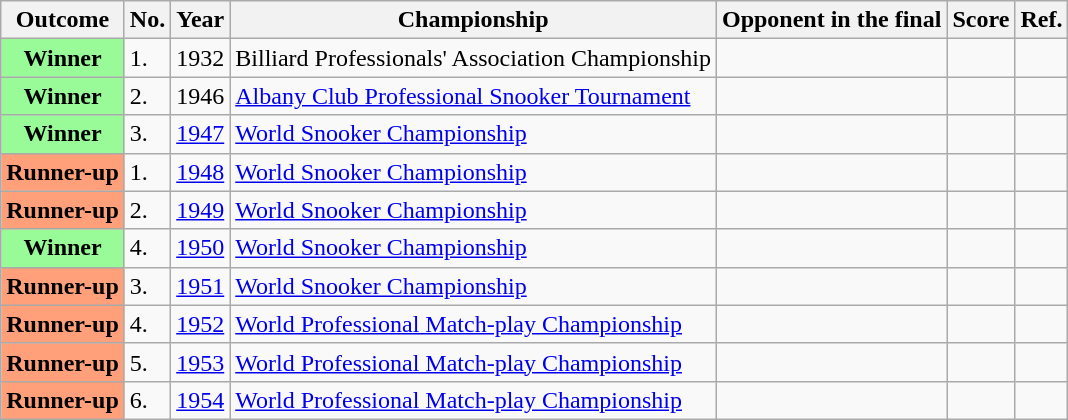<table class="sortable wikitable plainrowheaders">
<tr>
<th scope="col">Outcome</th>
<th scope="col">No.</th>
<th scope="col" align="center">Year</th>
<th scope="col">Championship</th>
<th scope="col">Opponent in the final</th>
<th scope="col" align="center">Score</th>
<th class=unsortable>Ref.</th>
</tr>
<tr>
<th scope="row" style="background:#98FB98">Winner</th>
<td>1.</td>
<td>1932</td>
<td>Billiard Professionals' Association Championship</td>
<td data-sort-value="Bridgewater, A"></td>
<td align="center"></td>
<td></td>
</tr>
<tr>
<th scope="row" style="background:#98FB98">Winner</th>
<td>2.</td>
<td>1946</td>
<td><a href='#'>Albany Club Professional Snooker Tournament</a></td>
<td data-sort-value="Brown, Alec"></td>
<td align="center"></td>
<td></td>
</tr>
<tr>
<th scope="row" style="background:#98FB98">Winner</th>
<td>3.</td>
<td><a href='#'>1947</a></td>
<td><a href='#'>World Snooker Championship</a></td>
<td data-sort-value="Davis, Fred"></td>
<td align="center"></td>
<td></td>
</tr>
<tr>
<th scope="row" style="background:#ffa07a;">Runner-up</th>
<td>1.</td>
<td><a href='#'>1948</a></td>
<td><a href='#'>World Snooker Championship</a></td>
<td data-sort-value="David, Fred"></td>
<td align="center"></td>
<td></td>
</tr>
<tr>
<th scope="row" style="background:#ffa07a;">Runner-up</th>
<td>2.</td>
<td><a href='#'>1949</a></td>
<td><a href='#'>World Snooker Championship</a></td>
<td data-sort-value="Davis, Fred"></td>
<td align="center"></td>
<td></td>
</tr>
<tr>
<th scope="row" style="background:#98FB98">Winner</th>
<td>4.</td>
<td><a href='#'>1950</a></td>
<td><a href='#'>World Snooker Championship</a></td>
<td data-sort-value="Davis, Fred"></td>
<td align="center"></td>
<td></td>
</tr>
<tr>
<th scope="row" style="background:#ffa07a;">Runner-up</th>
<td>3.</td>
<td><a href='#'>1951</a></td>
<td><a href='#'>World Snooker Championship</a></td>
<td data-sort-value="Davis, Fred"></td>
<td align="center"></td>
<td></td>
</tr>
<tr>
<th scope="row" style="background:#ffa07a;">Runner-up</th>
<td>4.</td>
<td><a href='#'>1952</a></td>
<td><a href='#'>World Professional Match-play Championship</a></td>
<td></td>
<td align="center"></td>
<td></td>
</tr>
<tr>
<th scope="row" style="background:#ffa07a;">Runner-up</th>
<td>5.</td>
<td><a href='#'>1953</a></td>
<td><a href='#'>World Professional Match-play Championship</a></td>
<td data-sort-value="Davis, Fred"></td>
<td align="center"></td>
<td></td>
</tr>
<tr>
<th scope="row" style="background:#ffa07a;">Runner-up</th>
<td>6.</td>
<td><a href='#'>1954</a></td>
<td><a href='#'>World Professional Match-play Championship</a></td>
<td data-sort-value="Davis, Fred"></td>
<td align="center"></td>
<td></td>
</tr>
</table>
